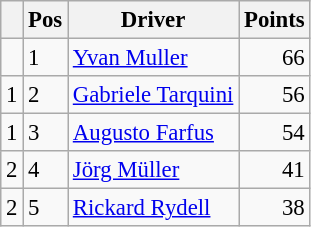<table class="wikitable" style="font-size: 95%;">
<tr>
<th></th>
<th>Pos</th>
<th>Driver</th>
<th>Points</th>
</tr>
<tr>
<td align="left"></td>
<td>1</td>
<td> <a href='#'>Yvan Muller</a></td>
<td align="right">66</td>
</tr>
<tr>
<td align="left"> 1</td>
<td>2</td>
<td> <a href='#'>Gabriele Tarquini</a></td>
<td align="right">56</td>
</tr>
<tr>
<td align="left"> 1</td>
<td>3</td>
<td> <a href='#'>Augusto Farfus</a></td>
<td align="right">54</td>
</tr>
<tr>
<td align="left"> 2</td>
<td>4</td>
<td> <a href='#'>Jörg Müller</a></td>
<td align="right">41</td>
</tr>
<tr>
<td align="left"> 2</td>
<td>5</td>
<td> <a href='#'>Rickard Rydell</a></td>
<td align="right">38</td>
</tr>
</table>
